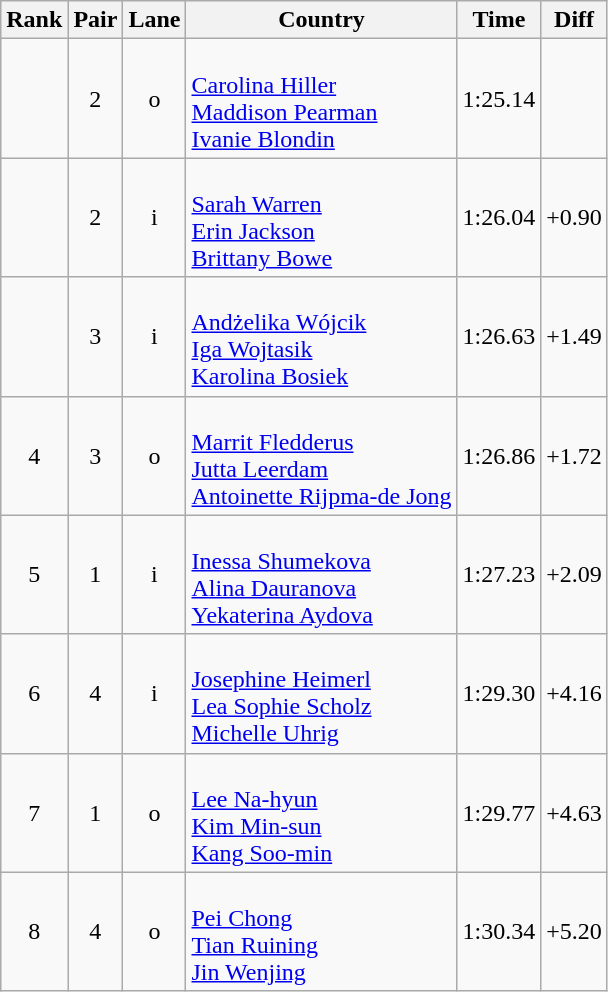<table class="wikitable sortable" style="text-align:center">
<tr>
<th>Rank</th>
<th>Pair</th>
<th>Lane</th>
<th>Country</th>
<th>Time</th>
<th>Diff</th>
</tr>
<tr>
<td></td>
<td>2</td>
<td>o</td>
<td align=left><br><a href='#'>Carolina Hiller</a><br><a href='#'>Maddison Pearman</a><br><a href='#'>Ivanie Blondin</a></td>
<td>1:25.14</td>
<td></td>
</tr>
<tr>
<td></td>
<td>2</td>
<td>i</td>
<td align=left><br><a href='#'>Sarah Warren</a><br><a href='#'>Erin Jackson</a><br><a href='#'>Brittany Bowe</a></td>
<td>1:26.04</td>
<td>+0.90</td>
</tr>
<tr>
<td></td>
<td>3</td>
<td>i</td>
<td align=left><br><a href='#'>Andżelika Wójcik</a><br><a href='#'>Iga Wojtasik</a><br><a href='#'>Karolina Bosiek</a></td>
<td>1:26.63</td>
<td>+1.49</td>
</tr>
<tr>
<td>4</td>
<td>3</td>
<td>o</td>
<td align=left><br><a href='#'>Marrit Fledderus</a><br><a href='#'>Jutta Leerdam</a><br><a href='#'>Antoinette Rijpma-de Jong</a></td>
<td>1:26.86</td>
<td>+1.72</td>
</tr>
<tr>
<td>5</td>
<td>1</td>
<td>i</td>
<td align=left><br><a href='#'>Inessa Shumekova</a><br><a href='#'>Alina Dauranova</a><br><a href='#'>Yekaterina Aydova</a></td>
<td>1:27.23</td>
<td>+2.09</td>
</tr>
<tr>
<td>6</td>
<td>4</td>
<td>i</td>
<td align=left><br><a href='#'>Josephine Heimerl</a><br><a href='#'>Lea Sophie Scholz</a><br><a href='#'>Michelle Uhrig</a></td>
<td>1:29.30</td>
<td>+4.16</td>
</tr>
<tr>
<td>7</td>
<td>1</td>
<td>o</td>
<td align=left><br><a href='#'>Lee Na-hyun</a><br><a href='#'>Kim Min-sun</a><br><a href='#'>Kang Soo-min</a></td>
<td>1:29.77</td>
<td>+4.63</td>
</tr>
<tr>
<td>8</td>
<td>4</td>
<td>o</td>
<td align=left><br><a href='#'>Pei Chong</a><br><a href='#'>Tian Ruining</a><br><a href='#'>Jin Wenjing</a></td>
<td>1:30.34</td>
<td>+5.20</td>
</tr>
</table>
